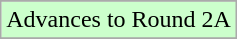<table class="wikitable">
<tr>
</tr>
<tr width=10px bgcolor=ccffcc>
<td>Advances to Round 2A</td>
</tr>
<tr>
</tr>
</table>
